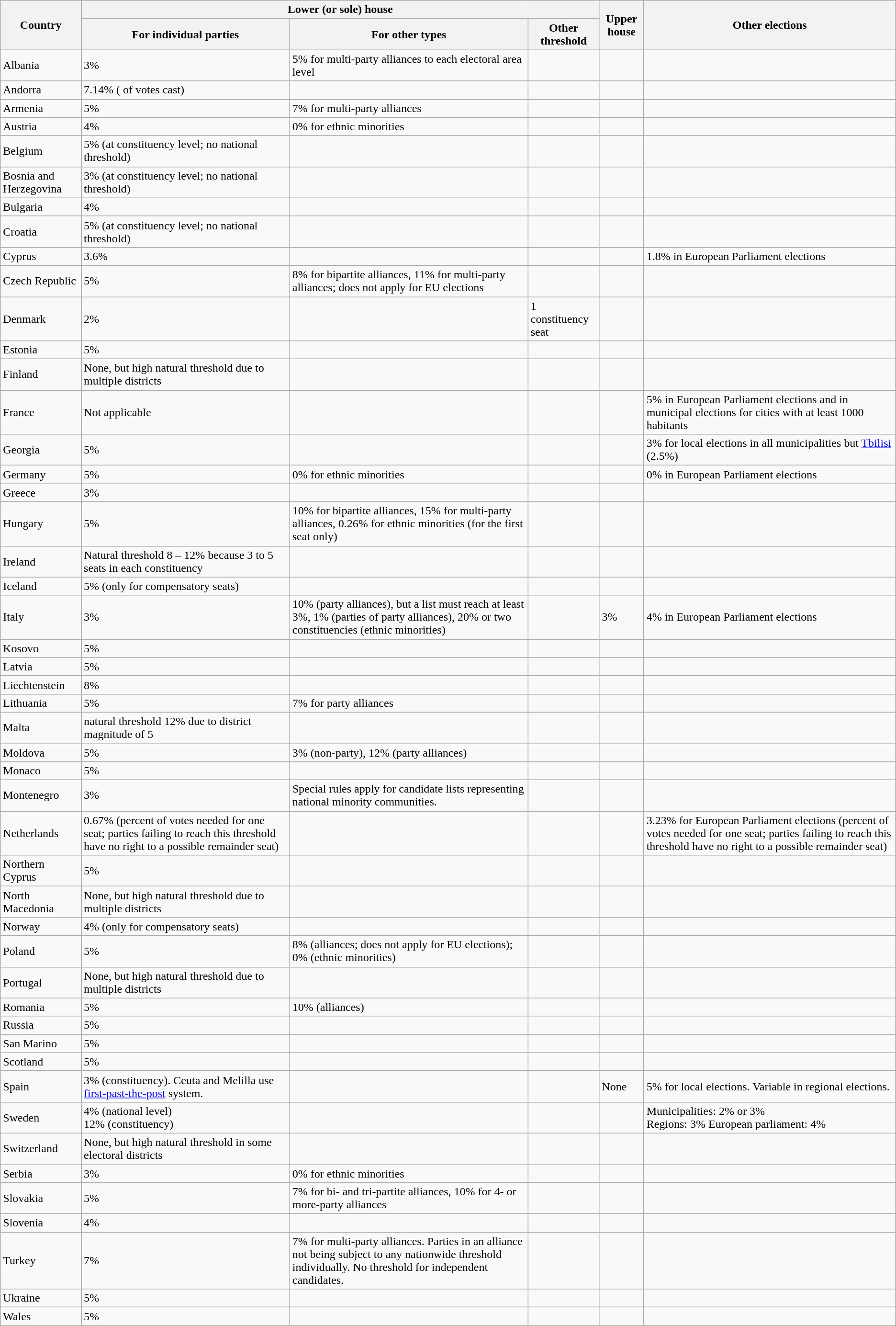<table class="wikitable sortable">
<tr>
<th rowspan="2">Country</th>
<th colspan="3" width="300px" data-sort-type="number">Lower (or sole) house</th>
<th rowspan="2">Upper house</th>
<th rowspan="2">Other elections</th>
</tr>
<tr>
<th>For individual parties</th>
<th>For other types</th>
<th>Other threshold</th>
</tr>
<tr>
<td>Albania</td>
<td>3%</td>
<td>5% for multi-party alliances to each electoral area level</td>
<td></td>
<td></td>
<td></td>
</tr>
<tr>
<td>Andorra</td>
<td>7.14% ( of votes cast)</td>
<td></td>
<td></td>
<td></td>
<td></td>
</tr>
<tr>
<td>Armenia</td>
<td>5%</td>
<td>7% for multi-party alliances</td>
<td></td>
<td></td>
<td></td>
</tr>
<tr>
<td>Austria</td>
<td>4%</td>
<td>0% for ethnic minorities</td>
<td></td>
<td></td>
<td></td>
</tr>
<tr>
<td>Belgium</td>
<td>5% (at constituency level; no national threshold)</td>
<td></td>
<td></td>
<td></td>
<td></td>
</tr>
<tr>
<td>Bosnia and Herzegovina</td>
<td>3% (at constituency level; no national threshold)</td>
<td></td>
<td></td>
<td></td>
<td></td>
</tr>
<tr>
<td>Bulgaria</td>
<td>4%</td>
<td></td>
<td></td>
<td></td>
<td></td>
</tr>
<tr>
<td>Croatia</td>
<td>5% (at constituency level; no national threshold)</td>
<td></td>
<td></td>
<td></td>
<td></td>
</tr>
<tr>
<td>Cyprus</td>
<td>3.6%</td>
<td></td>
<td></td>
<td></td>
<td>1.8% in European Parliament elections</td>
</tr>
<tr>
<td>Czech Republic</td>
<td>5%</td>
<td>8% for bipartite alliances, 11% for multi-party alliances; does not apply for EU elections</td>
<td></td>
<td></td>
<td></td>
</tr>
<tr>
<td>Denmark</td>
<td>2%</td>
<td></td>
<td>1 constituency seat</td>
<td></td>
<td></td>
</tr>
<tr>
<td>Estonia</td>
<td>5%</td>
<td></td>
<td></td>
<td></td>
<td></td>
</tr>
<tr>
<td>Finland</td>
<td>None, but high natural threshold due to multiple districts</td>
<td></td>
<td></td>
<td></td>
<td></td>
</tr>
<tr>
<td>France</td>
<td>Not applicable</td>
<td></td>
<td></td>
<td></td>
<td>5% in European Parliament elections and in municipal elections for cities with at least 1000 habitants</td>
</tr>
<tr>
<td>Georgia</td>
<td>5%</td>
<td></td>
<td></td>
<td></td>
<td>3% for local elections in all municipalities but <a href='#'>Tbilisi</a> (2.5%)</td>
</tr>
<tr>
<td>Germany</td>
<td>5%<br></td>
<td>0% for ethnic minorities</td>
<td></td>
<td></td>
<td>0% in European Parliament elections</td>
</tr>
<tr>
<td>Greece</td>
<td>3%</td>
<td></td>
<td></td>
<td></td>
<td></td>
</tr>
<tr>
<td>Hungary</td>
<td>5%</td>
<td>10% for bipartite alliances, 15% for multi-party alliances, 0.26% for ethnic minorities (for the first seat only)</td>
<td></td>
<td></td>
<td></td>
</tr>
<tr>
<td>Ireland</td>
<td>Natural threshold 8 – 12% because 3 to 5 seats in each constituency</td>
<td></td>
<td></td>
<td></td>
<td></td>
</tr>
<tr>
<td>Iceland</td>
<td>5% (only for compensatory seats)</td>
<td></td>
<td></td>
<td></td>
<td></td>
</tr>
<tr>
<td>Italy</td>
<td>3%</td>
<td>10% (party alliances), but a list must reach at least 3%, 1% (parties of party alliances), 20% or two constituencies (ethnic minorities)</td>
<td></td>
<td>3%</td>
<td>4% in European Parliament elections</td>
</tr>
<tr>
<td>Kosovo</td>
<td>5%</td>
<td></td>
<td></td>
<td></td>
<td></td>
</tr>
<tr>
<td>Latvia</td>
<td>5%</td>
<td></td>
<td></td>
<td></td>
<td></td>
</tr>
<tr>
<td>Liechtenstein</td>
<td>8%</td>
<td></td>
<td></td>
<td></td>
<td></td>
</tr>
<tr>
<td>Lithuania</td>
<td>5%</td>
<td>7% for party alliances</td>
<td></td>
<td></td>
<td></td>
</tr>
<tr>
<td>Malta</td>
<td>natural threshold 12% due to district magnitude of 5</td>
<td></td>
<td></td>
<td></td>
<td></td>
</tr>
<tr>
<td>Moldova</td>
<td>5%</td>
<td>3% (non-party), 12% (party alliances)</td>
<td></td>
<td></td>
<td></td>
</tr>
<tr>
<td>Monaco</td>
<td>5%</td>
<td></td>
<td></td>
<td></td>
<td></td>
</tr>
<tr>
<td>Montenegro</td>
<td>3%</td>
<td>Special rules apply for candidate lists representing national minority communities.</td>
<td></td>
<td></td>
<td></td>
</tr>
<tr>
<td>Netherlands</td>
<td>0.67% (percent of votes needed for one seat; parties failing to reach this threshold have no right to a possible remainder seat)</td>
<td></td>
<td></td>
<td></td>
<td>3.23% for European Parliament elections (percent of votes needed for one seat; parties failing to reach this threshold have no right to a possible remainder seat)</td>
</tr>
<tr>
<td>Northern Cyprus</td>
<td>5%</td>
<td></td>
<td></td>
<td></td>
<td></td>
</tr>
<tr>
<td>North Macedonia</td>
<td>None, but high natural threshold due to multiple districts</td>
<td></td>
<td></td>
<td></td>
<td></td>
</tr>
<tr>
<td>Norway</td>
<td>4% (only for compensatory seats)</td>
<td></td>
<td></td>
<td></td>
<td></td>
</tr>
<tr>
<td>Poland</td>
<td>5%</td>
<td>8% (alliances; does not apply for EU elections); 0% (ethnic minorities)</td>
<td></td>
<td></td>
<td></td>
</tr>
<tr>
<td>Portugal</td>
<td>None, but high natural threshold due to multiple districts</td>
<td></td>
<td></td>
<td></td>
<td></td>
</tr>
<tr>
<td>Romania</td>
<td>5%</td>
<td>10% (alliances)</td>
<td></td>
<td></td>
<td></td>
</tr>
<tr>
<td>Russia</td>
<td>5%</td>
<td></td>
<td></td>
<td></td>
<td></td>
</tr>
<tr>
<td>San Marino</td>
<td>5%</td>
<td></td>
<td></td>
<td></td>
<td></td>
</tr>
<tr>
<td>Scotland</td>
<td>5%</td>
<td></td>
<td></td>
<td></td>
<td></td>
</tr>
<tr>
<td>Spain</td>
<td>3% (constituency). Ceuta and Melilla use <a href='#'>first-past-the-post</a> system.</td>
<td></td>
<td></td>
<td>None</td>
<td>5% for local elections. Variable in regional elections.</td>
</tr>
<tr>
<td>Sweden</td>
<td>4% (national level)<br>12% (constituency)</td>
<td></td>
<td></td>
<td></td>
<td>Municipalities: 2% or 3%<br>Regions: 3%
European parliament: 4%</td>
</tr>
<tr>
<td>Switzerland</td>
<td>None, but high natural threshold in some electoral districts</td>
<td></td>
<td></td>
<td></td>
<td></td>
</tr>
<tr>
<td>Serbia</td>
<td>3%</td>
<td>0% for ethnic minorities</td>
<td></td>
<td></td>
<td></td>
</tr>
<tr>
<td>Slovakia</td>
<td>5%</td>
<td>7% for bi- and tri-partite alliances, 10% for 4- or more-party alliances</td>
<td></td>
<td></td>
<td></td>
</tr>
<tr>
<td>Slovenia</td>
<td>4%</td>
<td></td>
<td></td>
<td></td>
<td></td>
</tr>
<tr>
<td>Turkey</td>
<td>7%</td>
<td>7% for multi-party alliances. Parties in an alliance not being subject to any nationwide threshold individually. No threshold for independent candidates.</td>
<td></td>
<td></td>
<td></td>
</tr>
<tr>
<td>Ukraine</td>
<td>5%</td>
<td></td>
<td></td>
<td></td>
<td></td>
</tr>
<tr>
<td>Wales</td>
<td>5%</td>
<td></td>
<td></td>
<td></td>
<td></td>
</tr>
</table>
